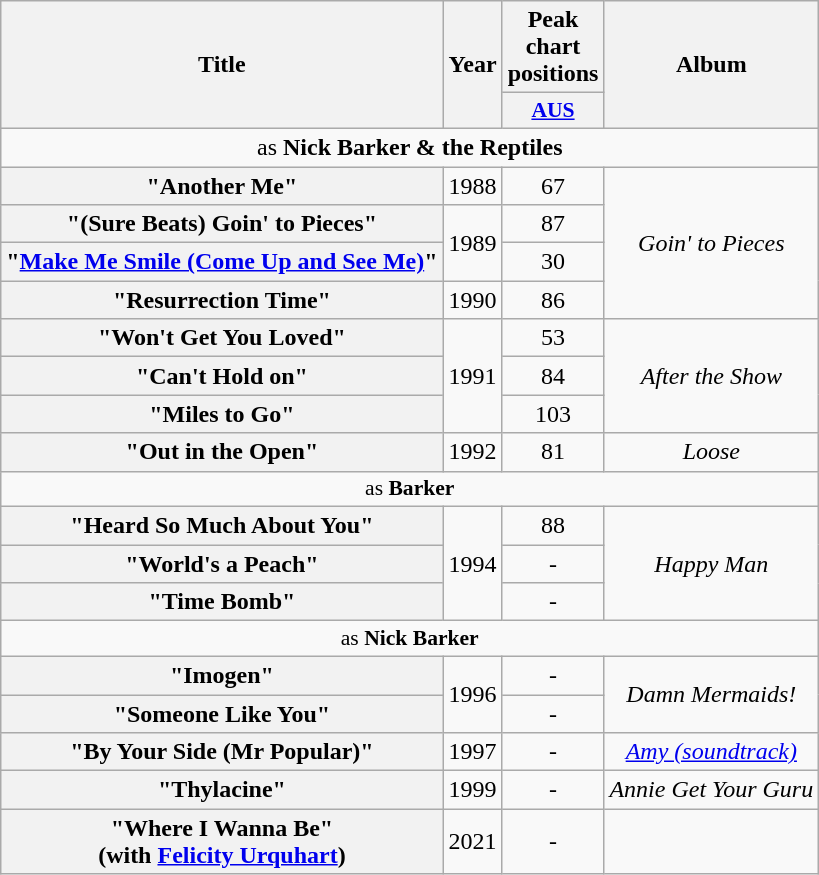<table class="wikitable plainrowheaders" style="text-align:center;">
<tr>
<th scope="col" rowspan="2">Title</th>
<th scope="col" rowspan="2">Year</th>
<th scope="col" colspan="1">Peak chart positions</th>
<th scope="col" rowspan="2">Album</th>
</tr>
<tr>
<th scope="col" style="width:3em;font-size:90%;"><a href='#'>AUS</a><br></th>
</tr>
<tr>
<td colspan="4 style="font-size:90%">as <strong>Nick Barker & the Reptiles</strong></td>
</tr>
<tr>
<th scope="row">"Another Me"</th>
<td>1988</td>
<td>67</td>
<td rowspan="4"><em>Goin' to Pieces</em></td>
</tr>
<tr>
<th scope="row">"(Sure Beats) Goin' to Pieces"</th>
<td rowspan="2">1989</td>
<td>87</td>
</tr>
<tr>
<th scope="row">"<a href='#'>Make Me Smile (Come Up and See Me)</a>"</th>
<td>30</td>
</tr>
<tr>
<th scope="row">"Resurrection Time"</th>
<td>1990</td>
<td>86</td>
</tr>
<tr>
<th scope="row">"Won't Get You Loved"</th>
<td rowspan="3">1991</td>
<td>53</td>
<td rowspan="3"><em>After the Show</em></td>
</tr>
<tr>
<th scope="row">"Can't Hold on"</th>
<td>84</td>
</tr>
<tr>
<th scope="row">"Miles to Go"</th>
<td>103</td>
</tr>
<tr>
<th scope="row">"Out in the Open"</th>
<td rowspan="1">1992</td>
<td>81</td>
<td><em>Loose</em></td>
</tr>
<tr>
<td colspan="4" style="font-size:90%">as <strong>Barker</strong></td>
</tr>
<tr>
<th scope="row">"Heard So Much About You"</th>
<td rowspan="3">1994</td>
<td>88</td>
<td rowspan="3"><em>Happy Man</em></td>
</tr>
<tr>
<th scope="row">"World's a Peach"</th>
<td>-</td>
</tr>
<tr>
<th scope="row">"Time Bomb"</th>
<td>-</td>
</tr>
<tr>
<td colspan="4" style="font-size:90%">as <strong>Nick Barker</strong></td>
</tr>
<tr>
<th scope="row">"Imogen"</th>
<td rowspan="2">1996</td>
<td>-</td>
<td rowspan="2"><em>Damn Mermaids!</em></td>
</tr>
<tr>
<th scope="row">"Someone Like You"</th>
<td>-</td>
</tr>
<tr>
<th scope="row">"By Your Side (Mr Popular)"</th>
<td>1997</td>
<td>-</td>
<td><em><a href='#'>Amy (soundtrack)</a></em></td>
</tr>
<tr>
<th scope="row">"Thylacine"</th>
<td>1999</td>
<td>-</td>
<td><em>Annie Get Your Guru</em></td>
</tr>
<tr>
<th scope="row">"Where I Wanna Be" <br> (with <a href='#'>Felicity Urquhart</a>)</th>
<td>2021</td>
<td>-</td>
<td></td>
</tr>
</table>
